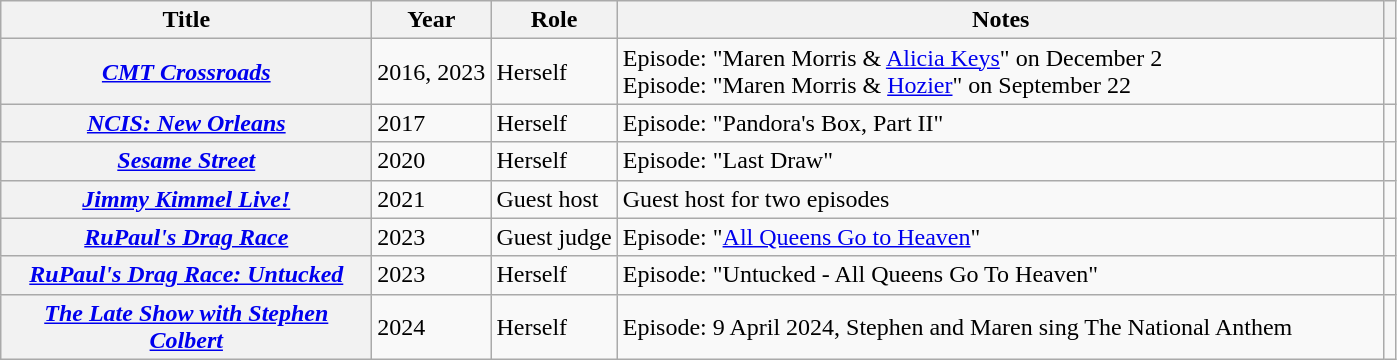<table class="wikitable sortable plainrowheaders">
<tr>
<th scope="col" style="width:15em;">Title</th>
<th scope="col">Year</th>
<th scope="col">Role</th>
<th scope="col" class="unsortable" width="55%">Notes</th>
<th></th>
</tr>
<tr>
<th scope="row"><em><a href='#'>CMT Crossroads</a></em></th>
<td>2016, 2023</td>
<td>Herself</td>
<td>Episode: "Maren Morris & <a href='#'>Alicia Keys</a>" on December 2 <br> Episode: "Maren Morris & <a href='#'>Hozier</a>" on September 22</td>
<td align="center"></td>
</tr>
<tr>
<th scope="row"><em><a href='#'>NCIS: New Orleans</a></em></th>
<td>2017</td>
<td>Herself</td>
<td>Episode: "Pandora's Box, Part II"</td>
<td align="center"></td>
</tr>
<tr>
<th scope="row"><em><a href='#'>Sesame Street</a></em></th>
<td>2020</td>
<td>Herself</td>
<td>Episode: "Last Draw"</td>
<td align="center"></td>
</tr>
<tr>
<th scope="row"><em><a href='#'>Jimmy Kimmel Live!</a></em></th>
<td>2021</td>
<td>Guest host</td>
<td>Guest host for two episodes</td>
<td align="center"></td>
</tr>
<tr>
<th scope="row"><em><a href='#'>RuPaul's Drag Race</a></em></th>
<td>2023</td>
<td>Guest judge</td>
<td>Episode: "<a href='#'>All Queens Go to Heaven</a>"</td>
<td align="center"></td>
</tr>
<tr>
<th scope="row"><em><a href='#'>RuPaul's Drag Race: Untucked</a></em></th>
<td>2023</td>
<td>Herself</td>
<td>Episode: "Untucked - All Queens Go To Heaven"</td>
<td align="center"></td>
</tr>
<tr>
<th scope="row"><em><a href='#'>The Late Show with Stephen Colbert</a></em></th>
<td>2024</td>
<td>Herself</td>
<td>Episode: 9 April 2024, Stephen and Maren sing The National Anthem</td>
<td align="center"></td>
</tr>
</table>
